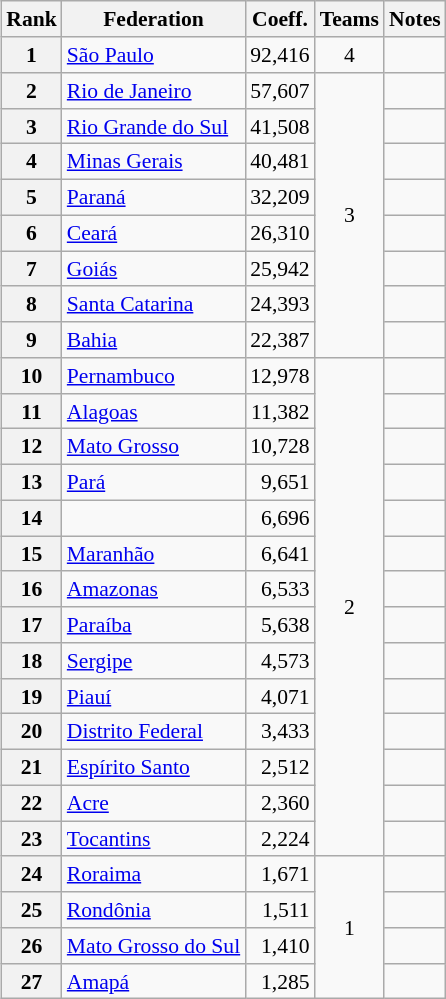<table>
<tr valign=top style="font-size:90%">
<td><br><table class="wikitable">
<tr>
<th>Rank</th>
<th>Federation</th>
<th>Coeff.</th>
<th>Teams</th>
<th>Notes</th>
</tr>
<tr>
<th>1</th>
<td> <a href='#'>São Paulo</a></td>
<td align=right>92,416</td>
<td align=center>4</td>
<td></td>
</tr>
<tr>
<th>2</th>
<td> <a href='#'>Rio de Janeiro</a></td>
<td align=right>57,607</td>
<td align=center rowspan=8>3</td>
<td></td>
</tr>
<tr>
<th>3</th>
<td> <a href='#'>Rio Grande do Sul</a></td>
<td align=right>41,508</td>
<td></td>
</tr>
<tr>
<th>4</th>
<td> <a href='#'>Minas Gerais</a></td>
<td align=right>40,481</td>
<td></td>
</tr>
<tr>
<th>5</th>
<td> <a href='#'>Paraná</a></td>
<td align=right>32,209</td>
<td></td>
</tr>
<tr>
<th>6</th>
<td> <a href='#'>Ceará</a></td>
<td align=right>26,310</td>
<td></td>
</tr>
<tr>
<th>7</th>
<td> <a href='#'>Goiás</a></td>
<td align=right>25,942</td>
<td></td>
</tr>
<tr>
<th>8</th>
<td> <a href='#'>Santa Catarina</a></td>
<td align=right>24,393</td>
<td></td>
</tr>
<tr>
<th>9</th>
<td> <a href='#'>Bahia</a></td>
<td align=right>22,387</td>
<td></td>
</tr>
<tr>
<th>10</th>
<td> <a href='#'>Pernambuco</a></td>
<td align=right>12,978</td>
<td align=center rowspan=14>2</td>
<td></td>
</tr>
<tr>
<th>11</th>
<td> <a href='#'>Alagoas</a></td>
<td align=right>11,382</td>
<td></td>
</tr>
<tr>
<th>12</th>
<td> <a href='#'>Mato Grosso</a></td>
<td align=right>10,728</td>
<td></td>
</tr>
<tr>
<th>13</th>
<td> <a href='#'>Pará</a></td>
<td align=right>9,651</td>
<td></td>
</tr>
<tr>
<th>14</th>
<td></td>
<td align=right>6,696</td>
<td></td>
</tr>
<tr>
<th>15</th>
<td> <a href='#'>Maranhão</a></td>
<td align=right>6,641</td>
<td></td>
</tr>
<tr>
<th>16</th>
<td> <a href='#'>Amazonas</a></td>
<td align=right>6,533</td>
<td></td>
</tr>
<tr>
<th>17</th>
<td> <a href='#'>Paraíba</a></td>
<td align=right>5,638</td>
<td></td>
</tr>
<tr>
<th>18</th>
<td> <a href='#'>Sergipe</a></td>
<td align=right>4,573</td>
<td></td>
</tr>
<tr>
<th>19</th>
<td> <a href='#'>Piauí</a></td>
<td align=right>4,071</td>
<td></td>
</tr>
<tr>
<th>20</th>
<td> <a href='#'>Distrito Federal</a></td>
<td align=right>3,433</td>
<td></td>
</tr>
<tr>
<th>21</th>
<td> <a href='#'>Espírito Santo</a></td>
<td align=right>2,512</td>
<td></td>
</tr>
<tr>
<th>22</th>
<td> <a href='#'>Acre</a></td>
<td align=right>2,360</td>
<td></td>
</tr>
<tr>
<th>23</th>
<td> <a href='#'>Tocantins</a></td>
<td align=right>2,224</td>
<td></td>
</tr>
<tr>
<th>24</th>
<td> <a href='#'>Roraima</a></td>
<td align=right>1,671</td>
<td align=center rowspan=4>1</td>
<td></td>
</tr>
<tr>
<th>25</th>
<td> <a href='#'>Rondônia</a></td>
<td align=right>1,511</td>
<td></td>
</tr>
<tr>
<th>26</th>
<td> <a href='#'>Mato Grosso do Sul</a></td>
<td align=right>1,410</td>
<td></td>
</tr>
<tr>
<th>27</th>
<td> <a href='#'>Amapá</a></td>
<td align=right>1,285</td>
<td></td>
</tr>
</table>
</td>
</tr>
</table>
